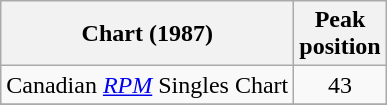<table class="wikitable sortable">
<tr>
<th>Chart (1987)</th>
<th>Peak<br>position</th>
</tr>
<tr>
<td>Canadian <em><a href='#'>RPM</a></em> Singles Chart</td>
<td align="center">43</td>
</tr>
<tr>
</tr>
<tr>
</tr>
</table>
